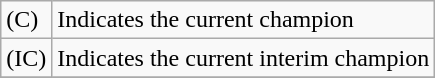<table class="wikitable">
<tr>
<td>(C)</td>
<td>Indicates the current champion</td>
</tr>
<tr>
<td>(IC)</td>
<td>Indicates the current interim champion</td>
</tr>
<tr>
</tr>
</table>
